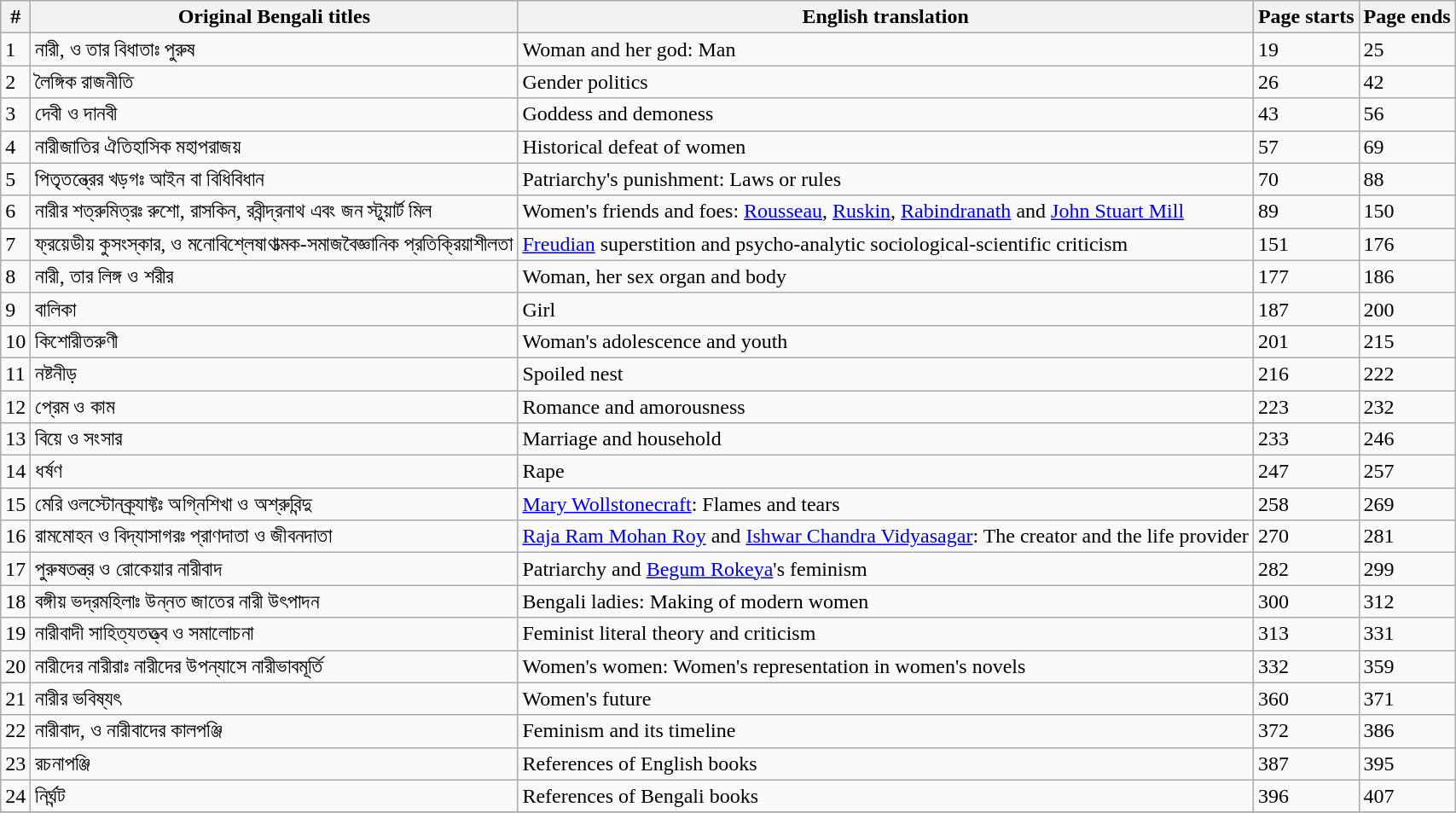<table class="wikitable sortable">
<tr>
<th>#</th>
<th>Original Bengali titles</th>
<th>English translation</th>
<th>Page starts</th>
<th>Page ends</th>
</tr>
<tr>
<td>1</td>
<td>নারী, ও তার বিধাতাঃ পুরুষ</td>
<td>Woman and her god: Man</td>
<td>19</td>
<td>25</td>
</tr>
<tr>
<td>2</td>
<td>লৈঙ্গিক রাজনীতি</td>
<td>Gender politics</td>
<td>26</td>
<td>42</td>
</tr>
<tr>
<td>3</td>
<td>দেবী ও দানবী</td>
<td>Goddess and demoness</td>
<td>43</td>
<td>56</td>
</tr>
<tr>
<td>4</td>
<td>নারীজাতির ঐতিহাসিক মহাপরাজয়</td>
<td>Historical defeat of women</td>
<td>57</td>
<td>69</td>
</tr>
<tr>
<td>5</td>
<td>পিতৃতন্ত্রের খড়গঃ আইন বা বিধিবিধান</td>
<td>Patriarchy's punishment: Laws or rules</td>
<td>70</td>
<td>88</td>
</tr>
<tr>
<td>6</td>
<td>নারীর শত্রুমিত্রঃ রুশো, রাসকিন, রবীন্দ্রনাথ এবং জন স্টুয়ার্ট মিল</td>
<td>Women's friends and foes: <a href='#'>Rousseau</a>, <a href='#'>Ruskin</a>, <a href='#'>Rabindranath</a> and <a href='#'>John Stuart Mill</a></td>
<td>89</td>
<td>150</td>
</tr>
<tr>
<td>7</td>
<td>ফ্রয়েডীয় কুসংস্কার, ও মনোবিশ্লেষাণাত্মক-সমাজবৈজ্ঞানিক প্রতিক্রিয়াশীলতা</td>
<td><a href='#'>Freudian</a> superstition and psycho-analytic sociological-scientific criticism</td>
<td>151</td>
<td>176</td>
</tr>
<tr>
<td>8</td>
<td>নারী, তার লিঙ্গ ও শরীর</td>
<td>Woman, her sex organ and body</td>
<td>177</td>
<td>186</td>
</tr>
<tr>
<td>9</td>
<td>বালিকা</td>
<td>Girl</td>
<td>187</td>
<td>200</td>
</tr>
<tr>
<td>10</td>
<td>কিশোরীতরুণী</td>
<td>Woman's adolescence and youth</td>
<td>201</td>
<td>215</td>
</tr>
<tr>
<td>11</td>
<td>নষ্টনীড়</td>
<td>Spoiled nest</td>
<td>216</td>
<td>222</td>
</tr>
<tr>
<td>12</td>
<td>প্রেম ও কাম</td>
<td>Romance and amorousness</td>
<td>223</td>
<td>232</td>
</tr>
<tr>
<td>13</td>
<td>বিয়ে ও সংসার</td>
<td>Marriage and household</td>
<td>233</td>
<td>246</td>
</tr>
<tr>
<td>14</td>
<td>ধর্ষণ</td>
<td>Rape</td>
<td>247</td>
<td>257</td>
</tr>
<tr>
<td>15</td>
<td>মেরি ওলস্টোনক্র্যাফ্টঃ অগ্নিশিখা ও অশ্রুবিন্দু</td>
<td><a href='#'>Mary Wollstonecraft</a>: Flames and tears</td>
<td>258</td>
<td>269</td>
</tr>
<tr>
<td>16</td>
<td>রামমোহন ও বিদ্যাসাগরঃ প্রাণদাতা ও জীবনদাতা</td>
<td><a href='#'>Raja Ram Mohan Roy</a> and <a href='#'>Ishwar Chandra Vidyasagar</a>: The creator and the life provider</td>
<td>270</td>
<td>281</td>
</tr>
<tr>
<td>17</td>
<td>পুরুষতন্ত্র ও রোকেয়ার নারীবাদ</td>
<td>Patriarchy and <a href='#'>Begum Rokeya</a>'s feminism</td>
<td>282</td>
<td>299</td>
</tr>
<tr>
<td>18</td>
<td>বঙ্গীয় ভদ্রমহিলাঃ উন্নত জাতের নারী উৎপাদন</td>
<td>Bengali ladies: Making of modern women</td>
<td>300</td>
<td>312</td>
</tr>
<tr>
<td>19</td>
<td>নারীবাদী সাহিত্যতত্ত্ব ও সমালোচনা</td>
<td>Feminist literal theory and criticism</td>
<td>313</td>
<td>331</td>
</tr>
<tr>
<td>20</td>
<td>নারীদের নারীরাঃ নারীদের উপন্যাসে নারীভাবমূর্তি</td>
<td>Women's women: Women's representation in women's novels</td>
<td>332</td>
<td>359</td>
</tr>
<tr>
<td>21</td>
<td>নারীর ভবিষ্যৎ</td>
<td>Women's future</td>
<td>360</td>
<td>371</td>
</tr>
<tr>
<td>22</td>
<td>নারীবাদ, ও নারীবাদের কালপঞ্জি</td>
<td>Feminism and its timeline</td>
<td>372</td>
<td>386</td>
</tr>
<tr>
<td>23</td>
<td>রচনাপঞ্জি</td>
<td>References of English books</td>
<td>387</td>
<td>395</td>
</tr>
<tr>
<td>24</td>
<td>নির্ঘন্ট</td>
<td>References of Bengali books</td>
<td>396</td>
<td>407</td>
</tr>
<tr>
</tr>
</table>
